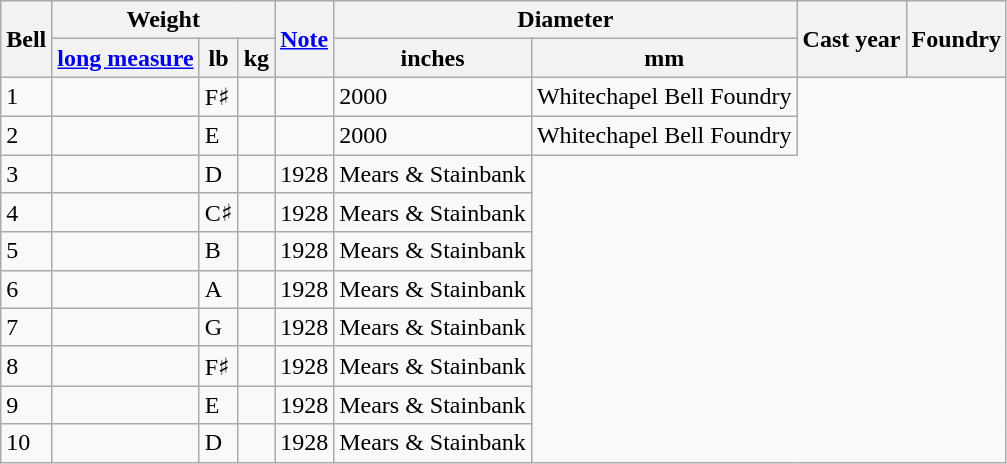<table class="wikitable">
<tr>
<th rowspan=2>Bell</th>
<th colspan=3>Weight</th>
<th rowspan=2><a href='#'>Note</a></th>
<th colspan=2>Diameter</th>
<th rowspan=2>Cast year</th>
<th rowspan=2>Foundry</th>
</tr>
<tr>
<th><a href='#'>long measure</a></th>
<th>lb</th>
<th>kg</th>
<th>inches</th>
<th>mm</th>
</tr>
<tr>
<td>1</td>
<td></td>
<td>F♯</td>
<td></td>
<td></td>
<td>2000</td>
<td>Whitechapel Bell Foundry</td>
</tr>
<tr>
<td>2</td>
<td></td>
<td>E</td>
<td></td>
<td></td>
<td>2000</td>
<td>Whitechapel Bell Foundry</td>
</tr>
<tr>
<td>3</td>
<td></td>
<td>D</td>
<td></td>
<td>1928</td>
<td>Mears & Stainbank</td>
</tr>
<tr>
<td>4</td>
<td></td>
<td>C♯</td>
<td></td>
<td>1928</td>
<td>Mears & Stainbank</td>
</tr>
<tr>
<td>5</td>
<td></td>
<td>B</td>
<td></td>
<td>1928</td>
<td>Mears & Stainbank</td>
</tr>
<tr>
<td>6</td>
<td></td>
<td>A</td>
<td></td>
<td>1928</td>
<td>Mears & Stainbank</td>
</tr>
<tr>
<td>7</td>
<td></td>
<td>G</td>
<td></td>
<td>1928</td>
<td>Mears & Stainbank</td>
</tr>
<tr>
<td>8</td>
<td></td>
<td>F♯</td>
<td></td>
<td>1928</td>
<td>Mears & Stainbank</td>
</tr>
<tr>
<td>9</td>
<td></td>
<td>E</td>
<td></td>
<td>1928</td>
<td>Mears & Stainbank</td>
</tr>
<tr>
<td>10</td>
<td></td>
<td>D</td>
<td></td>
<td>1928</td>
<td>Mears & Stainbank</td>
</tr>
</table>
